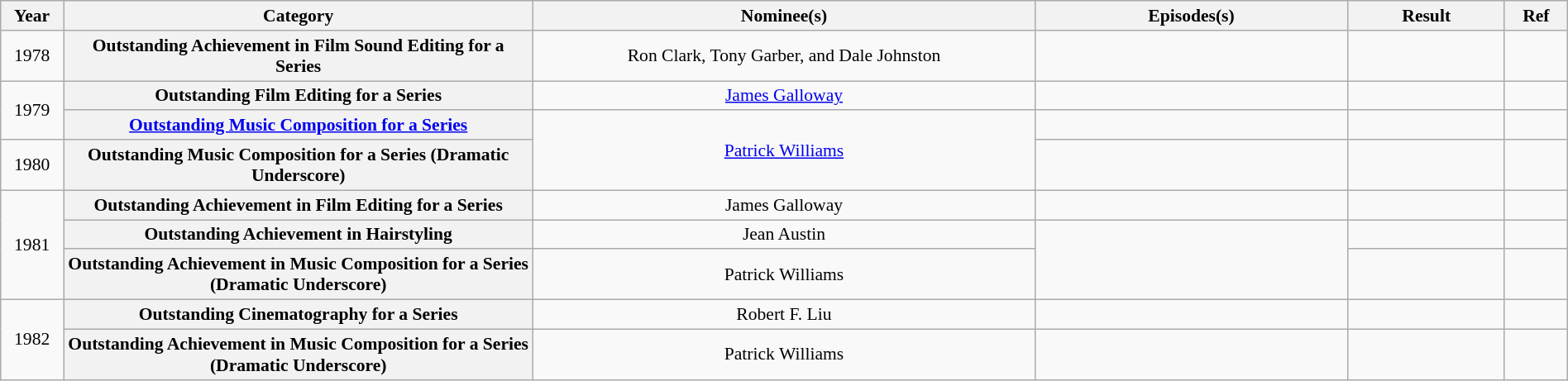<table class="wikitable plainrowheaders" style="font-size: 90%; text-align:center" width=100%>
<tr>
<th scope="col" width="4%">Year</th>
<th scope="col" width="30%">Category</th>
<th scope="col" width="32%">Nominee(s)</th>
<th scope="col" width="20%">Episodes(s)</th>
<th scope="col" width="10%">Result</th>
<th scope="col" width="4%">Ref</th>
</tr>
<tr>
<td>1978</td>
<th scope="row" style="text-align:center">Outstanding Achievement in Film Sound Editing for a Series</th>
<td>Ron Clark, Tony Garber, and Dale Johnston</td>
<td></td>
<td></td>
<td></td>
</tr>
<tr>
<td rowspan="2">1979</td>
<th scope="row" style="text-align:center">Outstanding Film Editing for a Series</th>
<td><a href='#'>James Galloway</a></td>
<td></td>
<td></td>
<td></td>
</tr>
<tr>
<th scope="row" style="text-align:center"><a href='#'>Outstanding Music Composition for a Series</a></th>
<td rowspan="2"><a href='#'>Patrick Williams</a></td>
<td></td>
<td></td>
<td></td>
</tr>
<tr>
<td>1980</td>
<th scope="row" style="text-align:center">Outstanding Music Composition for a Series (Dramatic Underscore)</th>
<td></td>
<td></td>
<td></td>
</tr>
<tr>
<td rowspan="3">1981</td>
<th scope="row" style="text-align:center">Outstanding Achievement in Film Editing for a Series</th>
<td>James Galloway</td>
<td></td>
<td></td>
<td></td>
</tr>
<tr>
<th scope="row" style="text-align:center">Outstanding Achievement in Hairstyling</th>
<td>Jean Austin</td>
<td rowspan="2"></td>
<td></td>
<td></td>
</tr>
<tr>
<th scope="row" style="text-align:center">Outstanding Achievement in Music Composition for a Series (Dramatic Underscore)</th>
<td>Patrick Williams</td>
<td></td>
<td></td>
</tr>
<tr>
<td rowspan="2">1982</td>
<th scope="row" style="text-align:center">Outstanding Cinematography for a Series</th>
<td>Robert F. Liu</td>
<td></td>
<td></td>
<td></td>
</tr>
<tr>
<th scope="row" style="text-align:center">Outstanding Achievement in Music Composition for a Series (Dramatic Underscore)</th>
<td>Patrick Williams</td>
<td></td>
<td></td>
<td></td>
</tr>
</table>
